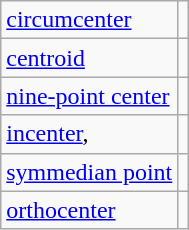<table class="wikitable">
<tr>
<td><a href='#'>circumcenter</a></td>
<td></td>
</tr>
<tr>
<td><a href='#'>centroid</a></td>
<td></td>
</tr>
<tr>
<td><a href='#'>nine-point center</a></td>
<td></td>
</tr>
<tr>
<td><a href='#'>incenter</a>, </td>
<td></td>
</tr>
<tr>
<td><a href='#'>symmedian point</a></td>
<td></td>
</tr>
<tr>
<td><a href='#'>orthocenter</a></td>
<td></td>
</tr>
</table>
